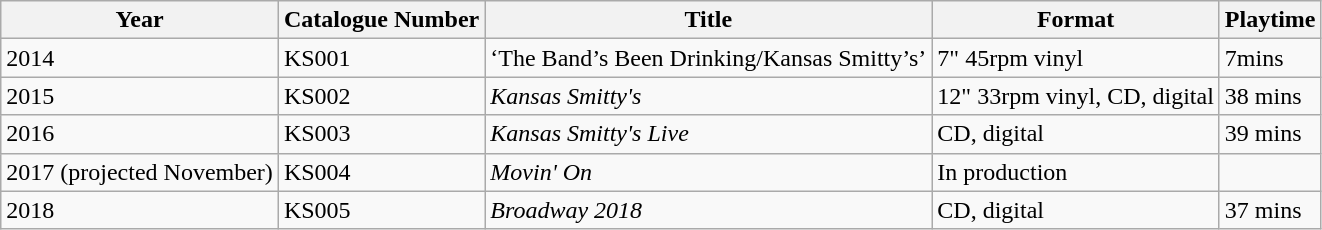<table class="wikitable">
<tr>
<th>Year</th>
<th>Catalogue Number</th>
<th>Title</th>
<th>Format</th>
<th>Playtime</th>
</tr>
<tr>
<td>2014</td>
<td>KS001</td>
<td>‘The Band’s Been Drinking/Kansas Smitty’s’</td>
<td>7" 45rpm vinyl</td>
<td>7mins</td>
</tr>
<tr>
<td>2015</td>
<td>KS002</td>
<td><em>Kansas Smitty's</em></td>
<td>12" 33rpm vinyl, CD, digital</td>
<td>38 mins</td>
</tr>
<tr>
<td>2016</td>
<td>KS003</td>
<td><em>Kansas Smitty's Live</em></td>
<td>CD, digital</td>
<td>39 mins</td>
</tr>
<tr>
<td>2017 (projected November)</td>
<td>KS004</td>
<td><em>Movin' On</em></td>
<td>In production</td>
<td></td>
</tr>
<tr>
<td>2018</td>
<td>KS005</td>
<td><em>Broadway 2018</em></td>
<td>CD, digital</td>
<td>37 mins</td>
</tr>
</table>
